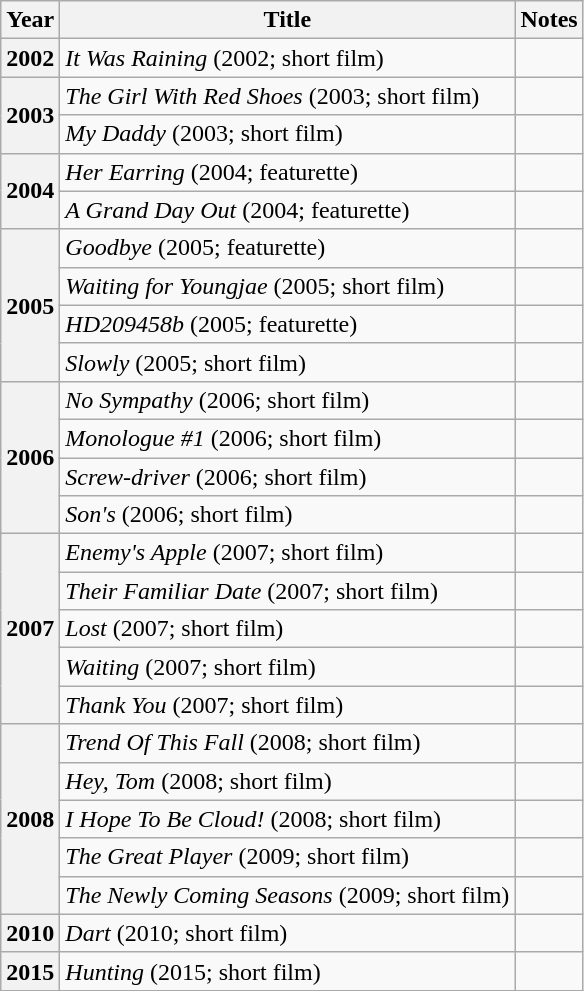<table class="wikitable sortable plainrowheaders">
<tr>
<th>Year</th>
<th>Title</th>
<th>Notes</th>
</tr>
<tr>
<th scope="row">2002</th>
<td><em>It Was Raining</em> (2002; short film)</td>
<td></td>
</tr>
<tr>
<th scope="row" rowspan="2">2003</th>
<td><em>The Girl With Red Shoes</em> (2003; short film)</td>
<td></td>
</tr>
<tr>
<td><em>My Daddy</em> (2003; short film)</td>
<td></td>
</tr>
<tr>
<th scope="row" rowspan="2">2004</th>
<td><em>Her Earring</em> (2004; featurette)</td>
<td></td>
</tr>
<tr>
<td><em>A Grand Day Out</em> (2004; featurette)</td>
<td></td>
</tr>
<tr>
<th scope="row" rowspan="4">2005</th>
<td><em>Goodbye</em> (2005; featurette)</td>
<td></td>
</tr>
<tr>
<td><em>Waiting for Youngjae</em> (2005; short film)</td>
<td></td>
</tr>
<tr>
<td><em>HD209458b</em> (2005; featurette)</td>
<td></td>
</tr>
<tr>
<td><em>Slowly</em> (2005; short film)</td>
<td></td>
</tr>
<tr>
<th scope="row" rowspan="4">2006</th>
<td><em>No Sympathy</em> (2006; short film)</td>
<td></td>
</tr>
<tr>
<td><em>Monologue #1</em> (2006; short film)</td>
<td></td>
</tr>
<tr>
<td><em>Screw-driver</em> (2006; short film)</td>
<td></td>
</tr>
<tr>
<td><em>Son's</em> (2006; short film)</td>
<td></td>
</tr>
<tr>
<th scope="row" rowspan="5">2007</th>
<td><em>Enemy's Apple</em> (2007; short film)</td>
<td></td>
</tr>
<tr>
<td><em>Their Familiar Date</em> (2007; short film)</td>
<td></td>
</tr>
<tr>
<td><em>Lost</em> (2007; short film)</td>
<td></td>
</tr>
<tr>
<td><em>Waiting</em> (2007; short film)</td>
<td></td>
</tr>
<tr>
<td><em>Thank You</em> (2007; short film)</td>
<td></td>
</tr>
<tr>
<th scope="row" rowspan="5">2008</th>
<td><em>Trend Of This Fall</em> (2008; short film)</td>
<td></td>
</tr>
<tr>
<td><em>Hey, Tom</em> (2008; short film)</td>
<td></td>
</tr>
<tr>
<td><em>I Hope To Be Cloud!</em> (2008; short film)</td>
<td></td>
</tr>
<tr>
<td><em>The Great Player</em> (2009; short film)</td>
<td></td>
</tr>
<tr>
<td><em>The Newly Coming Seasons</em> (2009; short film)</td>
<td></td>
</tr>
<tr>
<th scope="row">2010</th>
<td><em>Dart</em> (2010; short film)</td>
<td></td>
</tr>
<tr>
<th scope="row">2015</th>
<td><em>Hunting</em> (2015; short film)</td>
<td></td>
</tr>
</table>
